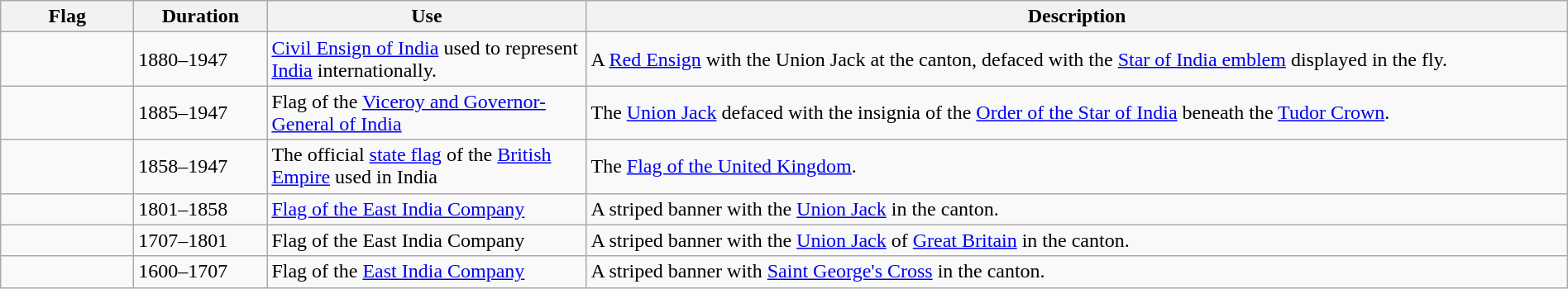<table class="wikitable" width="100%">
<tr>
<th style="width:100px;">Flag</th>
<th style="width:100px;">Duration</th>
<th style="width:250px;">Use</th>
<th style="min-width:250px">Description</th>
</tr>
<tr>
<td></td>
<td>1880–1947</td>
<td><a href='#'>Civil Ensign of India</a> used to represent <a href='#'>India</a> internationally.</td>
<td>A <a href='#'>Red Ensign</a> with the Union Jack at the canton, defaced with the <a href='#'>Star of India emblem</a> displayed in the fly.</td>
</tr>
<tr>
<td></td>
<td>1885–1947</td>
<td>Flag of the <a href='#'>Viceroy and Governor-General of India</a></td>
<td>The <a href='#'>Union Jack</a> defaced with the insignia of the <a href='#'>Order of the Star of India</a> beneath the <a href='#'>Tudor Crown</a>.</td>
</tr>
<tr>
<td></td>
<td>1858–1947</td>
<td>The official <a href='#'>state flag</a> of the <a href='#'>British Empire</a> used in India</td>
<td>The <a href='#'>Flag of the United Kingdom</a>.</td>
</tr>
<tr>
<td></td>
<td>1801–1858</td>
<td><a href='#'>Flag of the East India Company</a></td>
<td>A striped banner with the <a href='#'>Union Jack</a> in the canton.</td>
</tr>
<tr>
<td></td>
<td>1707–1801</td>
<td>Flag of the East India Company</td>
<td>A striped banner with the <a href='#'>Union Jack</a> of <a href='#'>Great Britain</a> in the canton.</td>
</tr>
<tr>
<td></td>
<td>1600–1707</td>
<td>Flag of the <a href='#'>East India Company</a></td>
<td>A striped banner with <a href='#'>Saint George's Cross</a> in the canton.</td>
</tr>
</table>
